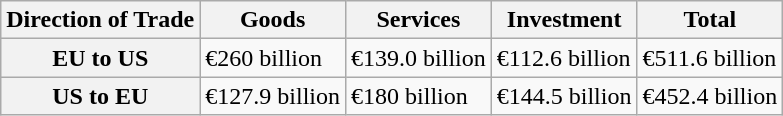<table class="wikitable">
<tr>
<th>Direction of Trade</th>
<th>Goods</th>
<th>Services</th>
<th>Investment</th>
<th>Total</th>
</tr>
<tr>
<th>EU to US</th>
<td>€260 billion</td>
<td>€139.0 billion</td>
<td>€112.6 billion</td>
<td>€511.6 billion</td>
</tr>
<tr>
<th>US to EU</th>
<td>€127.9 billion</td>
<td>€180 billion</td>
<td>€144.5 billion</td>
<td>€452.4 billion</td>
</tr>
</table>
